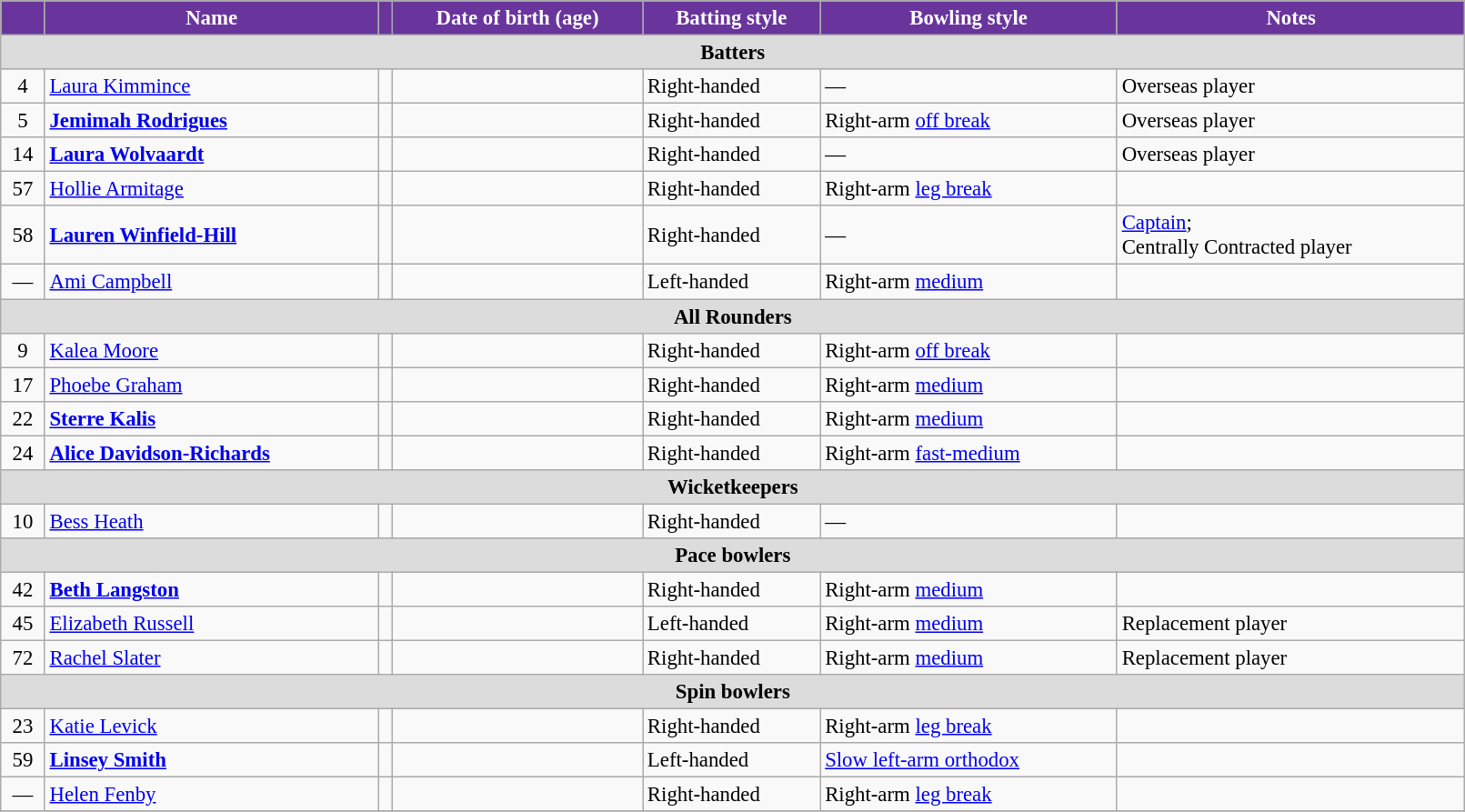<table class="wikitable" style="font-size:95%;" width="85%">
<tr>
<th style="background:#69359C; color:white"></th>
<th style="background:#69359C; color:white">Name</th>
<th style="background:#69359C; color:white"></th>
<th style="background:#69359C; color:white">Date of birth (age)</th>
<th style="background:#69359C; color:white">Batting style</th>
<th style="background:#69359C; color:white">Bowling style</th>
<th style="background:#69359C; color:white">Notes</th>
</tr>
<tr>
<th colspan="7" style="background: #DCDCDC" align=right>Batters</th>
</tr>
<tr>
<td style="text-align:center">4</td>
<td><a href='#'>Laura Kimmince</a></td>
<td style="text-align:center"></td>
<td></td>
<td>Right-handed</td>
<td>—</td>
<td>Overseas player</td>
</tr>
<tr>
<td style="text-align:center">5</td>
<td><strong><a href='#'>Jemimah Rodrigues</a></strong></td>
<td style="text-align:center"></td>
<td></td>
<td>Right-handed</td>
<td>Right-arm <a href='#'>off break</a></td>
<td>Overseas player</td>
</tr>
<tr>
<td style="text-align:center">14</td>
<td><strong><a href='#'>Laura Wolvaardt</a></strong></td>
<td style="text-align:center"></td>
<td></td>
<td>Right-handed</td>
<td>—</td>
<td>Overseas player</td>
</tr>
<tr>
<td style="text-align:center">57</td>
<td><a href='#'>Hollie Armitage</a></td>
<td style="text-align:center"></td>
<td></td>
<td>Right-handed</td>
<td>Right-arm <a href='#'>leg break</a></td>
<td></td>
</tr>
<tr>
<td style="text-align:center">58</td>
<td><strong><a href='#'>Lauren Winfield-Hill</a></strong></td>
<td style="text-align:center"></td>
<td></td>
<td>Right-handed</td>
<td>—</td>
<td><a href='#'>Captain</a>; <br>Centrally Contracted player</td>
</tr>
<tr>
<td style="text-align:center">—</td>
<td><a href='#'>Ami Campbell</a></td>
<td style="text-align:center"></td>
<td></td>
<td>Left-handed</td>
<td>Right-arm <a href='#'>medium</a></td>
<td></td>
</tr>
<tr>
<th colspan="7" style="background: #DCDCDC" align=right>All Rounders</th>
</tr>
<tr>
<td style="text-align:center">9</td>
<td><a href='#'>Kalea Moore</a></td>
<td style="text-align:center"></td>
<td></td>
<td>Right-handed</td>
<td>Right-arm <a href='#'>off break</a></td>
<td></td>
</tr>
<tr>
<td style="text-align:center">17</td>
<td><a href='#'>Phoebe Graham</a></td>
<td style="text-align:center"></td>
<td></td>
<td>Right-handed</td>
<td>Right-arm <a href='#'>medium</a></td>
<td></td>
</tr>
<tr>
<td style="text-align:center">22</td>
<td><strong><a href='#'>Sterre Kalis</a></strong></td>
<td style="text-align:center"></td>
<td></td>
<td>Right-handed</td>
<td>Right-arm <a href='#'>medium</a></td>
<td></td>
</tr>
<tr>
<td style="text-align:center">24</td>
<td><strong><a href='#'>Alice Davidson-Richards</a></strong></td>
<td style="text-align:center"></td>
<td></td>
<td>Right-handed</td>
<td>Right-arm <a href='#'>fast-medium</a></td>
<td></td>
</tr>
<tr>
<th colspan="7" style="background: #DCDCDC" align=right>Wicketkeepers</th>
</tr>
<tr>
<td style="text-align:center">10</td>
<td><a href='#'>Bess Heath</a></td>
<td style="text-align:center"></td>
<td></td>
<td>Right-handed</td>
<td>—</td>
<td></td>
</tr>
<tr>
<th colspan="7" style="background: #DCDCDC" align=right>Pace bowlers</th>
</tr>
<tr>
<td style="text-align:center">42</td>
<td><strong><a href='#'>Beth Langston</a></strong></td>
<td style="text-align:center"></td>
<td></td>
<td>Right-handed</td>
<td>Right-arm <a href='#'>medium</a></td>
<td></td>
</tr>
<tr>
<td style="text-align:center">45</td>
<td><a href='#'>Elizabeth Russell</a></td>
<td style="text-align:center"></td>
<td></td>
<td>Left-handed</td>
<td>Right-arm <a href='#'>medium</a></td>
<td>Replacement player</td>
</tr>
<tr>
<td style="text-align:center">72</td>
<td><a href='#'>Rachel Slater</a></td>
<td style="text-align:center"></td>
<td></td>
<td>Right-handed</td>
<td>Right-arm <a href='#'>medium</a></td>
<td>Replacement player</td>
</tr>
<tr>
<th colspan="7" style="background: #DCDCDC" align=right>Spin bowlers</th>
</tr>
<tr>
<td style="text-align:center">23</td>
<td><a href='#'>Katie Levick</a></td>
<td style="text-align:center"></td>
<td></td>
<td>Right-handed</td>
<td>Right-arm <a href='#'>leg break</a></td>
<td></td>
</tr>
<tr>
<td style="text-align:center">59</td>
<td><strong><a href='#'>Linsey Smith</a></strong></td>
<td style="text-align:center"></td>
<td></td>
<td>Left-handed</td>
<td><a href='#'>Slow left-arm orthodox</a></td>
<td></td>
</tr>
<tr>
<td style="text-align:center">—</td>
<td><a href='#'>Helen Fenby</a></td>
<td style="text-align:center"></td>
<td></td>
<td>Right-handed</td>
<td>Right-arm <a href='#'>leg break</a></td>
<td></td>
</tr>
<tr>
</tr>
</table>
